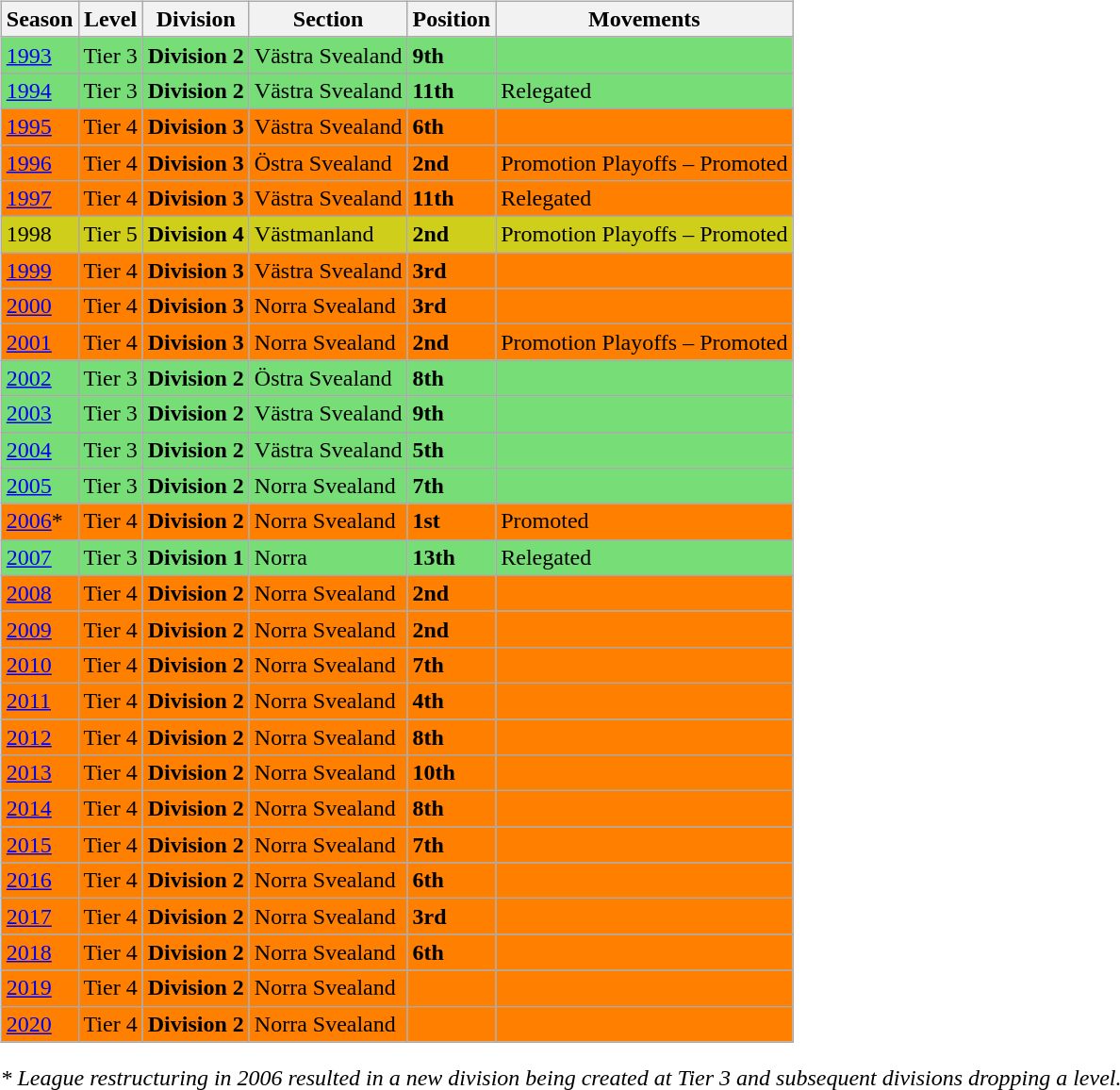<table>
<tr>
<td valign="top" width=0%><br><table class="wikitable">
<tr style="background:#f0f6fa;">
<th><strong>Season</strong></th>
<th><strong>Level</strong></th>
<th><strong>Division</strong></th>
<th><strong>Section</strong></th>
<th><strong>Position</strong></th>
<th><strong>Movements</strong></th>
</tr>
<tr>
<td style="background:#77DD77;"><a href='#'>1993</a></td>
<td style="background:#77DD77;">Tier 3</td>
<td style="background:#77DD77;"><strong>Division 2</strong></td>
<td style="background:#77DD77;">Västra Svealand</td>
<td style="background:#77DD77;"><strong>9th</strong></td>
<td style="background:#77DD77;"></td>
</tr>
<tr>
<td style="background:#77DD77;"><a href='#'>1994</a></td>
<td style="background:#77DD77;">Tier 3</td>
<td style="background:#77DD77;"><strong>Division 2</strong></td>
<td style="background:#77DD77;">Västra Svealand</td>
<td style="background:#77DD77;"><strong>11th</strong></td>
<td style="background:#77DD77;">Relegated</td>
</tr>
<tr>
<td style="background:#FF7F00;"><a href='#'>1995</a></td>
<td style="background:#FF7F00;">Tier 4</td>
<td style="background:#FF7F00;"><strong>Division 3</strong></td>
<td style="background:#FF7F00;">Västra Svealand</td>
<td style="background:#FF7F00;"><strong>6th</strong></td>
<td style="background:#FF7F00;"></td>
</tr>
<tr>
<td style="background:#FF7F00;"><a href='#'>1996</a></td>
<td style="background:#FF7F00;">Tier 4</td>
<td style="background:#FF7F00;"><strong>Division 3</strong></td>
<td style="background:#FF7F00;">Östra Svealand</td>
<td style="background:#FF7F00;"><strong>2nd</strong></td>
<td style="background:#FF7F00;">Promotion Playoffs – Promoted</td>
</tr>
<tr>
<td style="background:#FF7F00;"><a href='#'>1997</a></td>
<td style="background:#FF7F00;">Tier 4</td>
<td style="background:#FF7F00;"><strong>Division 3</strong></td>
<td style="background:#FF7F00;">Västra Svealand</td>
<td style="background:#FF7F00;"><strong>11th</strong></td>
<td style="background:#FF7F00;">Relegated</td>
</tr>
<tr>
<td style="background:#CECE1B;">1998</td>
<td style="background:#CECE1B;">Tier 5</td>
<td style="background:#CECE1B;"><strong>Division 4</strong></td>
<td style="background:#CECE1B;">Västmanland</td>
<td style="background:#CECE1B;"><strong>2nd</strong></td>
<td style="background:#CECE1B;">Promotion Playoffs – Promoted</td>
</tr>
<tr>
<td style="background:#FF7F00;"><a href='#'>1999</a></td>
<td style="background:#FF7F00;">Tier 4</td>
<td style="background:#FF7F00;"><strong>Division 3</strong></td>
<td style="background:#FF7F00;">Västra Svealand</td>
<td style="background:#FF7F00;"><strong>3rd</strong></td>
<td style="background:#FF7F00;"></td>
</tr>
<tr>
<td style="background:#FF7F00;"><a href='#'>2000</a></td>
<td style="background:#FF7F00;">Tier 4</td>
<td style="background:#FF7F00;"><strong>Division 3</strong></td>
<td style="background:#FF7F00;">Norra Svealand</td>
<td style="background:#FF7F00;"><strong>3rd</strong></td>
<td style="background:#FF7F00;"></td>
</tr>
<tr>
<td style="background:#FF7F00;"><a href='#'>2001</a></td>
<td style="background:#FF7F00;">Tier 4</td>
<td style="background:#FF7F00;"><strong>Division 3</strong></td>
<td style="background:#FF7F00;">Norra Svealand</td>
<td style="background:#FF7F00;"><strong>2nd</strong></td>
<td style="background:#FF7F00;">Promotion Playoffs – Promoted</td>
</tr>
<tr>
<td style="background:#77DD77;"><a href='#'>2002</a></td>
<td style="background:#77DD77;">Tier 3</td>
<td style="background:#77DD77;"><strong>Division 2</strong></td>
<td style="background:#77DD77;">Östra Svealand</td>
<td style="background:#77DD77;"><strong>8th</strong></td>
<td style="background:#77DD77;"></td>
</tr>
<tr>
<td style="background:#77DD77;"><a href='#'>2003</a></td>
<td style="background:#77DD77;">Tier 3</td>
<td style="background:#77DD77;"><strong>Division 2</strong></td>
<td style="background:#77DD77;">Västra Svealand</td>
<td style="background:#77DD77;"><strong>9th</strong></td>
<td style="background:#77DD77;"></td>
</tr>
<tr>
<td style="background:#77DD77;"><a href='#'>2004</a></td>
<td style="background:#77DD77;">Tier 3</td>
<td style="background:#77DD77;"><strong>Division 2</strong></td>
<td style="background:#77DD77;">Västra Svealand</td>
<td style="background:#77DD77;"><strong>5th</strong></td>
<td style="background:#77DD77;"></td>
</tr>
<tr>
<td style="background:#77DD77;"><a href='#'>2005</a></td>
<td style="background:#77DD77;">Tier 3</td>
<td style="background:#77DD77;"><strong>Division 2</strong></td>
<td style="background:#77DD77;">Norra Svealand</td>
<td style="background:#77DD77;"><strong>7th</strong></td>
<td style="background:#77DD77;"></td>
</tr>
<tr>
<td style="background:#FF7F00;"><a href='#'>2006</a>*</td>
<td style="background:#FF7F00;">Tier 4</td>
<td style="background:#FF7F00;"><strong>Division 2</strong></td>
<td style="background:#FF7F00;">Norra Svealand</td>
<td style="background:#FF7F00;"><strong>1st</strong></td>
<td style="background:#FF7F00;">Promoted</td>
</tr>
<tr>
<td style="background:#77DD77;"><a href='#'>2007</a></td>
<td style="background:#77DD77;">Tier 3</td>
<td style="background:#77DD77;"><strong>Division 1</strong></td>
<td style="background:#77DD77;">Norra</td>
<td style="background:#77DD77;"><strong>13th</strong></td>
<td style="background:#77DD77;">Relegated</td>
</tr>
<tr>
<td style="background:#FF7F00;"><a href='#'>2008</a></td>
<td style="background:#FF7F00;">Tier 4</td>
<td style="background:#FF7F00;"><strong>Division 2</strong></td>
<td style="background:#FF7F00;">Norra Svealand</td>
<td style="background:#FF7F00;"><strong>2nd</strong></td>
<td style="background:#FF7F00;"></td>
</tr>
<tr>
<td style="background:#FF7F00;"><a href='#'>2009</a></td>
<td style="background:#FF7F00;">Tier 4</td>
<td style="background:#FF7F00;"><strong>Division 2</strong></td>
<td style="background:#FF7F00;">Norra Svealand</td>
<td style="background:#FF7F00;"><strong>2nd</strong></td>
<td style="background:#FF7F00;"></td>
</tr>
<tr>
<td style="background:#FF7F00;"><a href='#'>2010</a></td>
<td style="background:#FF7F00;">Tier 4</td>
<td style="background:#FF7F00;"><strong>Division 2</strong></td>
<td style="background:#FF7F00;">Norra Svealand</td>
<td style="background:#FF7F00;"><strong>7th</strong></td>
<td style="background:#FF7F00;"></td>
</tr>
<tr>
<td style="background:#FF7F00;"><a href='#'>2011</a></td>
<td style="background:#FF7F00;">Tier 4</td>
<td style="background:#FF7F00;"><strong>Division 2</strong></td>
<td style="background:#FF7F00;">Norra Svealand</td>
<td style="background:#FF7F00;"><strong>4th</strong></td>
<td style="background:#FF7F00;"></td>
</tr>
<tr>
<td style="background:#FF7F00;"><a href='#'>2012</a></td>
<td style="background:#FF7F00;">Tier 4</td>
<td style="background:#FF7F00;"><strong>Division 2</strong></td>
<td style="background:#FF7F00;">Norra Svealand</td>
<td style="background:#FF7F00;"><strong>8th</strong></td>
<td style="background:#FF7F00;"></td>
</tr>
<tr>
<td style="background:#FF7F00;"><a href='#'>2013</a></td>
<td style="background:#FF7F00;">Tier 4</td>
<td style="background:#FF7F00;"><strong>Division 2</strong></td>
<td style="background:#FF7F00;">Norra Svealand</td>
<td style="background:#FF7F00;"><strong>10th</strong></td>
<td style="background:#FF7F00;"></td>
</tr>
<tr>
<td style="background:#FF7F00;"><a href='#'>2014</a></td>
<td style="background:#FF7F00;">Tier 4</td>
<td style="background:#FF7F00;"><strong>Division 2</strong></td>
<td style="background:#FF7F00;">Norra Svealand</td>
<td style="background:#FF7F00;"><strong>8th</strong></td>
<td style="background:#FF7F00;"></td>
</tr>
<tr>
<td style="background:#FF7F00;"><a href='#'>2015</a></td>
<td style="background:#FF7F00;">Tier 4</td>
<td style="background:#FF7F00;"><strong>Division 2</strong></td>
<td style="background:#FF7F00;">Norra Svealand</td>
<td style="background:#FF7F00;"><strong>7th</strong></td>
<td style="background:#FF7F00;"></td>
</tr>
<tr>
<td style="background:#FF7F00;"><a href='#'>2016</a></td>
<td style="background:#FF7F00;">Tier 4</td>
<td style="background:#FF7F00;"><strong>Division 2</strong></td>
<td style="background:#FF7F00;">Norra Svealand</td>
<td style="background:#FF7F00;"><strong>6th</strong></td>
<td style="background:#FF7F00;"></td>
</tr>
<tr>
<td style="background:#FF7F00;"><a href='#'>2017</a></td>
<td style="background:#FF7F00;">Tier 4</td>
<td style="background:#FF7F00;"><strong>Division 2</strong></td>
<td style="background:#FF7F00;">Norra Svealand</td>
<td style="background:#FF7F00;"><strong>3rd</strong></td>
<td style="background:#FF7F00;"></td>
</tr>
<tr>
<td style="background:#FF7F00;"><a href='#'>2018</a></td>
<td style="background:#FF7F00;">Tier 4</td>
<td style="background:#FF7F00;"><strong>Division 2</strong></td>
<td style="background:#FF7F00;">Norra Svealand</td>
<td style="background:#FF7F00;"><strong>6th</strong></td>
<td style="background:#FF7F00;"></td>
</tr>
<tr>
<td style="background:#FF7F00;"><a href='#'>2019</a></td>
<td style="background:#FF7F00;">Tier 4</td>
<td style="background:#FF7F00;"><strong>Division 2</strong></td>
<td style="background:#FF7F00;">Norra Svealand</td>
<td style="background:#FF7F00;"></td>
<td style="background:#FF7F00;"></td>
</tr>
<tr>
<td style="background:#FF7F00;"><a href='#'>2020</a></td>
<td style="background:#FF7F00;">Tier 4</td>
<td style="background:#FF7F00;"><strong>Division 2</strong></td>
<td style="background:#FF7F00;">Norra Svealand</td>
<td style="background:#FF7F00;"></td>
<td style="background:#FF7F00;"></td>
</tr>
</table>
<em>* League restructuring in 2006 resulted in a new division being created at Tier 3 and subsequent divisions dropping a level.</em> 

</td>
</tr>
</table>
